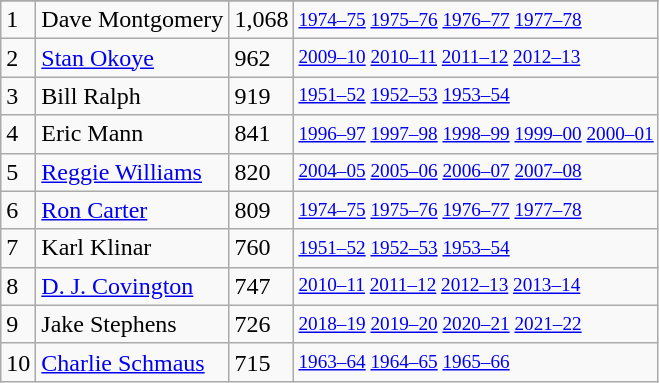<table class="wikitable">
<tr>
</tr>
<tr>
<td>1</td>
<td>Dave Montgomery</td>
<td>1,068</td>
<td style="font-size:80%;"><a href='#'>1974–75</a> <a href='#'>1975–76</a> <a href='#'>1976–77</a> <a href='#'>1977–78</a></td>
</tr>
<tr>
<td>2</td>
<td><a href='#'>Stan Okoye</a></td>
<td>962</td>
<td style="font-size:80%;"><a href='#'>2009–10</a> <a href='#'>2010–11</a> <a href='#'>2011–12</a> <a href='#'>2012–13</a></td>
</tr>
<tr>
<td>3</td>
<td>Bill Ralph</td>
<td>919</td>
<td style="font-size:80%;"><a href='#'>1951–52</a> <a href='#'>1952–53</a> <a href='#'>1953–54</a></td>
</tr>
<tr>
<td>4</td>
<td>Eric Mann</td>
<td>841</td>
<td style="font-size:80%;"><a href='#'>1996–97</a> <a href='#'>1997–98</a> <a href='#'>1998–99</a> <a href='#'>1999–00</a> <a href='#'>2000–01</a></td>
</tr>
<tr>
<td>5</td>
<td><a href='#'>Reggie Williams</a></td>
<td>820</td>
<td style="font-size:80%;"><a href='#'>2004–05</a> <a href='#'>2005–06</a> <a href='#'>2006–07</a> <a href='#'>2007–08</a></td>
</tr>
<tr>
<td>6</td>
<td><a href='#'>Ron Carter</a></td>
<td>809</td>
<td style="font-size:80%;"><a href='#'>1974–75</a> <a href='#'>1975–76</a> <a href='#'>1976–77</a> <a href='#'>1977–78</a></td>
</tr>
<tr>
<td>7</td>
<td>Karl Klinar</td>
<td>760</td>
<td style="font-size:80%;"><a href='#'>1951–52</a> <a href='#'>1952–53</a> <a href='#'>1953–54</a></td>
</tr>
<tr>
<td>8</td>
<td><a href='#'>D. J. Covington</a></td>
<td>747</td>
<td style="font-size:80%;"><a href='#'>2010–11</a> <a href='#'>2011–12</a> <a href='#'>2012–13</a> <a href='#'>2013–14</a></td>
</tr>
<tr>
<td>9</td>
<td>Jake Stephens</td>
<td>726</td>
<td style="font-size:80%;"><a href='#'>2018–19</a> <a href='#'>2019–20</a> <a href='#'>2020–21</a> <a href='#'>2021–22</a></td>
</tr>
<tr>
<td>10</td>
<td><a href='#'>Charlie Schmaus</a></td>
<td>715</td>
<td style="font-size:80%;"><a href='#'>1963–64</a> <a href='#'>1964–65</a> <a href='#'>1965–66</a></td>
</tr>
</table>
